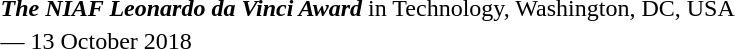<table>
<tr>
<td><strong><em>The NIAF Leonardo da Vinci Award</em></strong> in Technology, Washington, DC, USA</td>
</tr>
<tr>
<td>— 13 October 2018 </td>
</tr>
</table>
